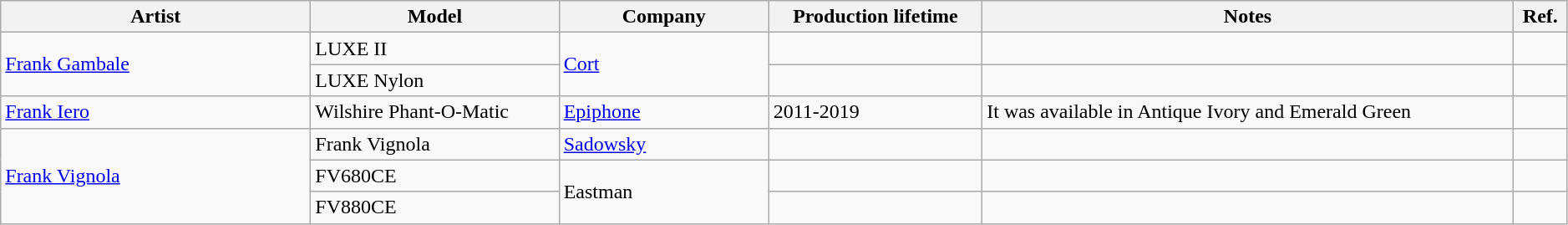<table class="wikitable sortable plainrowheaders" style="width:99%;">
<tr>
<th scope="col" style="width:15em;">Artist</th>
<th scope="col">Model</th>
<th scope="col" style="width:10em;">Company</th>
<th scope="col">Production lifetime</th>
<th scope="col" class="unsortable">Notes</th>
<th scope="col">Ref.</th>
</tr>
<tr>
<td rowspan=2><a href='#'>Frank Gambale</a></td>
<td>LUXE II</td>
<td rowspan=2><a href='#'>Cort</a></td>
<td></td>
<td></td>
<td></td>
</tr>
<tr>
<td>LUXE Nylon</td>
<td></td>
<td></td>
<td></td>
</tr>
<tr>
<td><a href='#'>Frank Iero</a></td>
<td>Wilshire Phant-O-Matic</td>
<td><a href='#'>Epiphone</a></td>
<td>2011-2019</td>
<td>It was available in Antique Ivory and Emerald Green</td>
<td></td>
</tr>
<tr>
<td rowspan=3><a href='#'>Frank Vignola</a></td>
<td>Frank Vignola</td>
<td><a href='#'>Sadowsky</a></td>
<td></td>
<td></td>
<td></td>
</tr>
<tr>
<td>FV680CE</td>
<td rowspan=2>Eastman</td>
<td></td>
<td></td>
<td></td>
</tr>
<tr>
<td>FV880CE</td>
<td></td>
<td></td>
<td></td>
</tr>
</table>
